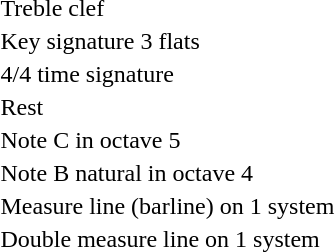<table>
<tr style="vertical-align: top;">
<td></td>
<td>Treble clef</td>
</tr>
<tr style="vertical-align: top;">
<td></td>
<td>Key signature 3 flats</td>
</tr>
<tr style="vertical-align: top;">
<td></td>
<td>4/4 time signature</td>
</tr>
<tr style="vertical-align: top;">
<td></td>
<td>Rest</td>
</tr>
<tr style="vertical-align: top;">
<td></td>
<td>Note C in octave 5</td>
</tr>
<tr style="vertical-align: top;">
<td></td>
<td>Note B natural in octave 4</td>
</tr>
<tr style="vertical-align: top;">
<td></td>
<td>Measure line (barline) on 1 system</td>
</tr>
<tr style="vertical-align: top;">
<td></td>
<td>Double measure line on 1 system</td>
</tr>
</table>
